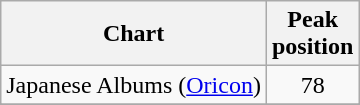<table class="wikitable sortable">
<tr>
<th>Chart</th>
<th>Peak<br>position</th>
</tr>
<tr>
<td>Japanese Albums (<a href='#'>Oricon</a>)</td>
<td style="text-align:center;">78</td>
</tr>
<tr>
</tr>
<tr>
</tr>
<tr>
</tr>
<tr>
</tr>
<tr>
</tr>
<tr>
</tr>
</table>
